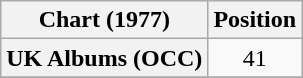<table class="wikitable plainrowheaders" style="text-align:center;">
<tr>
<th scope="col">Chart (1977)</th>
<th scope="col">Position</th>
</tr>
<tr>
<th scope="row">UK Albums (OCC)</th>
<td>41</td>
</tr>
<tr>
</tr>
</table>
